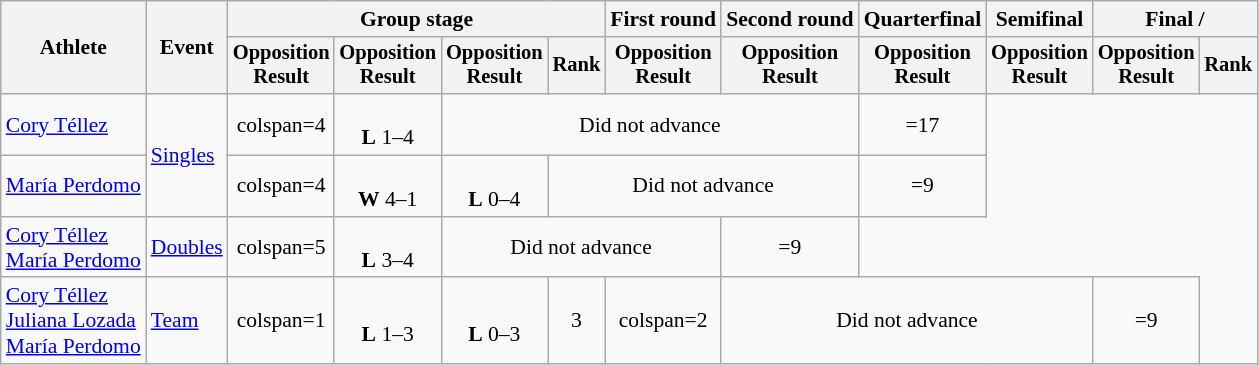<table class=wikitable style=font-size:90%;text-align:center>
<tr>
<th rowspan=2>Athlete</th>
<th rowspan=2>Event</th>
<th colspan=4>Group stage</th>
<th>First round</th>
<th>Second round</th>
<th>Quarterfinal</th>
<th>Semifinal</th>
<th colspan=2>Final / </th>
</tr>
<tr style=font-size:95%>
<th>Opposition<br>Result</th>
<th>Opposition<br>Result</th>
<th>Opposition<br>Result</th>
<th>Rank</th>
<th>Opposition<br>Result</th>
<th>Opposition<br>Result</th>
<th>Opposition<br>Result</th>
<th>Opposition<br>Result</th>
<th>Opposition<br>Result</th>
<th>Rank</th>
</tr>
<tr>
<td align=left><a href='#'>Cory Téllez</a></td>
<td align=left rowspan=2><a href='#'>Singles</a></td>
<td>colspan=4 </td>
<td><br><strong>L</strong> 1–4</td>
<td colspan="4">Did not advance</td>
<td>=17</td>
</tr>
<tr>
<td align=left><a href='#'>María Perdomo</a></td>
<td>colspan=4 </td>
<td><br><strong>W</strong> 4–1</td>
<td><br><strong>L</strong> 0–4</td>
<td colspan="3">Did not advance</td>
<td>=9</td>
</tr>
<tr>
<td align=left><a href='#'>Cory Téllez</a><br><a href='#'>María Perdomo</a></td>
<td align=left><a href='#'>Doubles</a></td>
<td>colspan=5 </td>
<td><br><strong>L</strong> 3–4</td>
<td colspan="3">Did not advance</td>
<td>=9</td>
</tr>
<tr>
<td align=left><a href='#'>Cory Téllez</a><br><a href='#'>Juliana Lozada</a><br><a href='#'>María Perdomo</a></td>
<td align=left><a href='#'>Team</a></td>
<td>colspan=1 </td>
<td><br><strong>L</strong> 1–3</td>
<td><br><strong>L</strong> 0–3</td>
<td>3</td>
<td>colspan=2 </td>
<td colspan="3">Did not advance</td>
<td>=9</td>
</tr>
</table>
